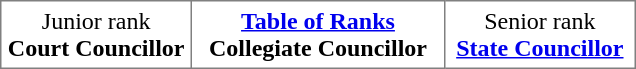<table class="toccolours" border="1" cellpadding="4" cellspacing="0" style="border-collapse: collapse; margin: 0.5em auto; clear: both;">
<tr>
<td width="30%" align="center">Junior rank<br><strong>Court Councillor</strong></td>
<td width="40%" align="center"><strong><a href='#'>Table of Ranks</a></strong><br><strong>Collegiate Councillor</strong></td>
<td width="30%" align="center">Senior rank<br><strong><a href='#'>State Councillor</a></strong></td>
</tr>
</table>
